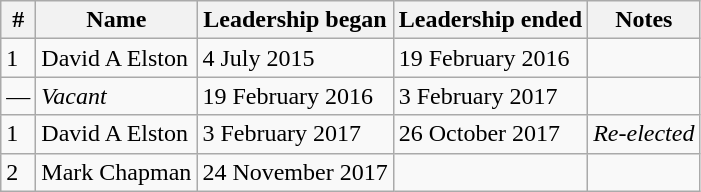<table class="wikitable">
<tr>
<th>#</th>
<th>Name</th>
<th>Leadership began</th>
<th>Leadership ended</th>
<th>Notes</th>
</tr>
<tr>
<td>1</td>
<td>David A Elston</td>
<td>4 July 2015</td>
<td>19 February 2016</td>
<td></td>
</tr>
<tr>
<td>—</td>
<td><em>Vacant</em></td>
<td>19 February 2016</td>
<td>3 February 2017</td>
<td></td>
</tr>
<tr>
<td>1</td>
<td>David A Elston</td>
<td>3 February 2017</td>
<td>26 October 2017</td>
<td><em>Re-elected</em></td>
</tr>
<tr>
<td>2</td>
<td>Mark Chapman</td>
<td>24 November 2017</td>
<td></td>
<td></td>
</tr>
</table>
